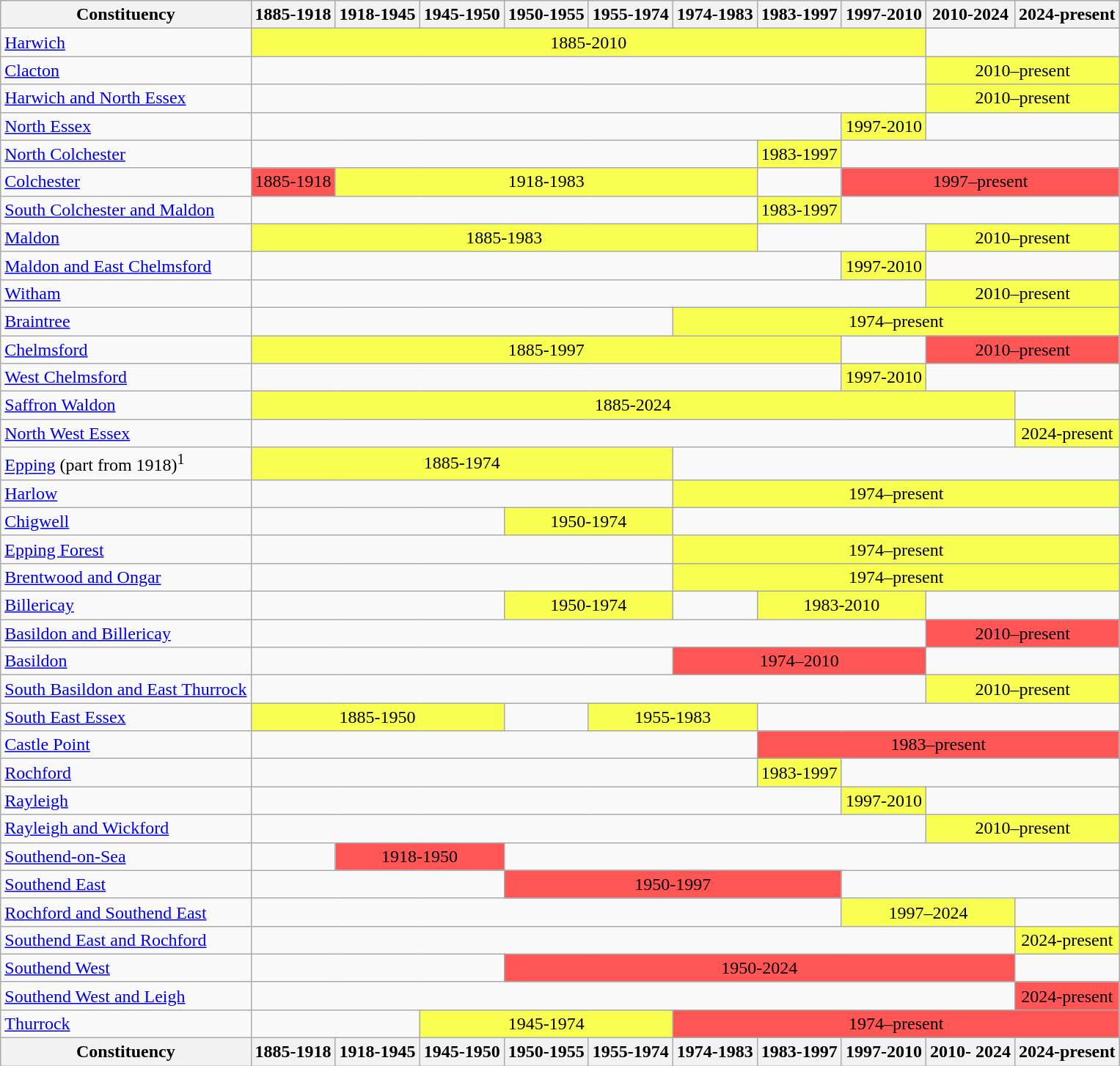<table class="wikitable">
<tr>
<th>Constituency</th>
<th>1885-1918</th>
<th>1918-1945</th>
<th>1945-1950</th>
<th>1950-1955</th>
<th>1955-1974</th>
<th>1974-1983</th>
<th>1983-1997</th>
<th>1997-2010</th>
<th>2010-2024</th>
<th>2024-present</th>
</tr>
<tr>
<td><a href='#'>Harwich</a></td>
<td colspan="8" align="center" bgcolor="#f9ff50">1885-2010</td>
<td colspan="2"></td>
</tr>
<tr>
<td><a href='#'>Clacton</a></td>
<td colspan="8"></td>
<td colspan="2" align="center" bgcolor="#f9ff50">2010–present</td>
</tr>
<tr>
<td><a href='#'>Harwich and North Essex</a></td>
<td colspan="8"></td>
<td colspan="2" align="center" bgcolor="#f9ff50">2010–present</td>
</tr>
<tr>
<td><a href='#'>North Essex</a></td>
<td colspan="7"></td>
<td align="center" bgcolor="#f9ff50">1997-2010</td>
<td colspan="2"></td>
</tr>
<tr>
<td><a href='#'>North Colchester</a></td>
<td colspan="6"></td>
<td align="center" bgcolor="#f9ff50">1983-1997</td>
<td colspan="3"></td>
</tr>
<tr>
<td><a href='#'>Colchester</a></td>
<td align="center" bgcolor="#ff5555">1885-1918</td>
<td colspan="5" align="center" bgcolor="#f9ff50">1918-1983</td>
<td></td>
<td colspan="3" align="center" bgcolor="#ff5555">1997–present</td>
</tr>
<tr>
<td><a href='#'>South Colchester and Maldon</a></td>
<td colspan="6"></td>
<td align="center" bgcolor="#f9ff50">1983-1997</td>
<td colspan="3"></td>
</tr>
<tr>
<td><a href='#'>Maldon</a></td>
<td colspan="6" align="center" bgcolor="#f9ff50">1885-1983</td>
<td colspan="2"></td>
<td colspan="2" align="center" bgcolor="#f9ff50">2010–present</td>
</tr>
<tr>
<td><a href='#'>Maldon and East Chelmsford</a></td>
<td colspan="7"></td>
<td align="center" bgcolor="#f9ff50">1997-2010</td>
<td colspan="2"></td>
</tr>
<tr>
<td><a href='#'>Witham</a></td>
<td colspan="8"></td>
<td colspan="2" align="center" bgcolor="#f9ff50">2010–present</td>
</tr>
<tr>
<td><a href='#'>Braintree</a></td>
<td colspan="5"></td>
<td colspan="5" align="center" bgcolor="#f9ff50">1974–present</td>
</tr>
<tr>
<td><a href='#'>Chelmsford</a></td>
<td colspan="7" align="center" bgcolor="#f9ff50">1885-1997</td>
<td></td>
<td colspan="2" align="center" bgcolor="#ff5555">2010–present</td>
</tr>
<tr>
<td><a href='#'>West Chelmsford</a></td>
<td colspan="7"></td>
<td align="center" bgcolor="#f9ff50">1997-2010</td>
<td colspan="2"></td>
</tr>
<tr>
<td><a href='#'>Saffron Waldon</a></td>
<td colspan="9" align="center" bgcolor="#f9ff50">1885-2024</td>
<td></td>
</tr>
<tr>
<td><a href='#'>North West Essex</a></td>
<td colspan="9"></td>
<td align="center" bgcolor="#f9ff50">2024-present</td>
</tr>
<tr>
<td><a href='#'>Epping</a> (part from 1918)<sup>1</sup></td>
<td colspan="5" align="center" bgcolor="#f9ff50">1885-1974</td>
<td colspan="5"></td>
</tr>
<tr>
<td><a href='#'>Harlow</a></td>
<td colspan="5"></td>
<td colspan="5" align="center" bgcolor="#f9ff50">1974–present</td>
</tr>
<tr>
<td><a href='#'>Chigwell</a></td>
<td colspan="3"></td>
<td colspan="2" align="center" bgcolor="#f9ff50">1950-1974</td>
<td colspan="5"></td>
</tr>
<tr>
<td><a href='#'>Epping Forest</a></td>
<td colspan="5"></td>
<td colspan="5" align="center" bgcolor="#f9ff50">1974–present</td>
</tr>
<tr>
<td><a href='#'>Brentwood and Ongar</a></td>
<td colspan="5"></td>
<td colspan="5" align="center" bgcolor="#f9ff50">1974–present</td>
</tr>
<tr>
<td><a href='#'>Billericay</a></td>
<td colspan="3"></td>
<td colspan="2" align="center" bgcolor="#f9ff50">1950-1974</td>
<td></td>
<td colspan="2" align="center" bgcolor="#f9ff50">1983-2010</td>
<td colspan="2"></td>
</tr>
<tr>
<td><a href='#'>Basildon and Billericay</a></td>
<td colspan="8"></td>
<td colspan="2" align="center" bgcolor="#ff5555">2010–present</td>
</tr>
<tr>
<td><a href='#'>Basildon</a></td>
<td colspan="5"></td>
<td colspan="3" align="center" bgcolor="#ff5555">1974–2010</td>
<td colspan="2"></td>
</tr>
<tr>
<td><a href='#'>South Basildon and East Thurrock</a></td>
<td colspan="8"></td>
<td colspan="2" align="center" bgcolor="#f9ff50">2010–present</td>
</tr>
<tr>
<td><a href='#'>South East Essex</a></td>
<td colspan="3" align="center" bgcolor="#f9ff50">1885-1950</td>
<td></td>
<td colspan="2" align="center" bgcolor="#f9ff50">1955-1983</td>
<td colspan="4"></td>
</tr>
<tr>
<td><a href='#'>Castle Point</a></td>
<td colspan="6"></td>
<td colspan="4" align="center" bgcolor="#ff5555">1983–present</td>
</tr>
<tr>
<td><a href='#'>Rochford</a></td>
<td colspan="6"></td>
<td align="center" bgcolor="#f9ff50">1983-1997</td>
<td colspan="3"></td>
</tr>
<tr>
<td><a href='#'>Rayleigh</a></td>
<td colspan="7"></td>
<td align="center" bgcolor="#f9ff50">1997-2010</td>
<td colspan="2"></td>
</tr>
<tr>
<td><a href='#'>Rayleigh and Wickford</a></td>
<td colspan="8"></td>
<td colspan="2" align="center" bgcolor="#f9ff50">2010–present</td>
</tr>
<tr>
<td><a href='#'>Southend-on-Sea</a></td>
<td></td>
<td colspan="2" align="center" bgcolor="#ff5555">1918-1950</td>
<td colspan="7"></td>
</tr>
<tr>
<td><a href='#'>Southend East</a></td>
<td colspan="3"></td>
<td colspan="4" align="center" bgcolor="#ff5555">1950-1997</td>
<td colspan="3"></td>
</tr>
<tr>
<td><a href='#'>Rochford and Southend East</a></td>
<td colspan="7"></td>
<td colspan="2" align="center" bgcolor="#f9ff50">1997–2024</td>
<td></td>
</tr>
<tr>
<td><a href='#'>Southend East and Rochford</a></td>
<td colspan="9"></td>
<td align="center" bgcolor="#f9ff50">2024-present</td>
</tr>
<tr>
<td><a href='#'>Southend West</a></td>
<td colspan="3"></td>
<td colspan="6" align="center" bgcolor="#ff5555">1950-2024</td>
<td></td>
</tr>
<tr>
<td><a href='#'>Southend West and Leigh</a></td>
<td colspan="9"></td>
<td align="center" bgcolor="#ff5555">2024-present</td>
</tr>
<tr>
<td><a href='#'>Thurrock</a></td>
<td colspan="2"></td>
<td colspan="3" align="center" bgcolor="#f9ff50">1945-1974</td>
<td colspan="5" align="center" bgcolor="#ff5555">1974–present</td>
</tr>
<tr>
<th>Constituency</th>
<th>1885-1918</th>
<th>1918-1945</th>
<th>1945-1950</th>
<th>1950-1955</th>
<th>1955-1974</th>
<th>1974-1983</th>
<th>1983-1997</th>
<th>1997-2010</th>
<th>2010- 2024</th>
<th>2024-present</th>
</tr>
</table>
